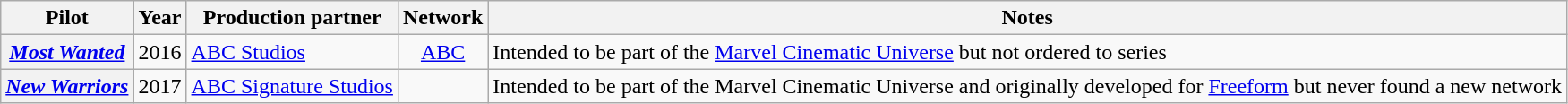<table class="wikitable plainrowheaders defaultleft">
<tr>
<th scope="col">Pilot</th>
<th scope="col">Year</th>
<th scope="col">Production partner</th>
<th scope="col">Network</th>
<th scope="col">Notes</th>
</tr>
<tr>
<th scope="row"><em><a href='#'>Most Wanted</a></em></th>
<td>2016</td>
<td><a href='#'>ABC Studios</a></td>
<td style="text-align: center;"><a href='#'>ABC</a></td>
<td>Intended to be part of the <a href='#'>Marvel Cinematic Universe</a> but not ordered to series</td>
</tr>
<tr>
<th scope="row"><em><a href='#'>New Warriors</a></em></th>
<td>2017</td>
<td><a href='#'>ABC Signature Studios</a></td>
<td></td>
<td>Intended to be part of the Marvel Cinematic Universe and originally developed for <a href='#'>Freeform</a> but never found a new network</td>
</tr>
</table>
